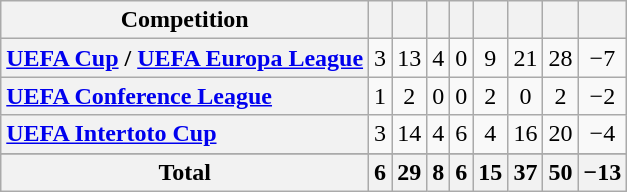<table class="wikitable" style="text-align: center;">
<tr>
<th>Competition</th>
<th></th>
<th></th>
<th></th>
<th></th>
<th></th>
<th></th>
<th></th>
<th></th>
</tr>
<tr>
<th style="text-align: left;"><a href='#'>UEFA Cup</a> / <a href='#'>UEFA Europa League</a></th>
<td>3</td>
<td>13</td>
<td>4</td>
<td>0</td>
<td>9</td>
<td>21</td>
<td>28</td>
<td>−7</td>
</tr>
<tr>
<th style="text-align: left;"><a href='#'>UEFA Conference League</a></th>
<td>1</td>
<td>2</td>
<td>0</td>
<td>0</td>
<td>2</td>
<td>0</td>
<td>2</td>
<td>−2</td>
</tr>
<tr>
<th style="text-align: left;"><a href='#'>UEFA Intertoto Cup</a></th>
<td>3</td>
<td>14</td>
<td>4</td>
<td>6</td>
<td>4</td>
<td>16</td>
<td>20</td>
<td>−4</td>
</tr>
<tr>
</tr>
<tr class="sortbottom">
<th>Total</th>
<th>6</th>
<th>29</th>
<th>8</th>
<th>6</th>
<th>15</th>
<th>37</th>
<th>50</th>
<th>−13</th>
</tr>
</table>
